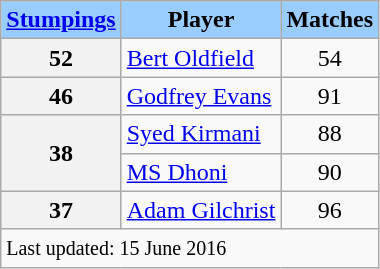<table class="wikitable">
<tr style="background:#9cf;">
<td style="text-align:center;"><strong><a href='#'>Stumpings</a></strong></td>
<td style="text-align:center;"><strong>Player</strong></td>
<td style="text-align:center;"><strong>Matches</strong></td>
</tr>
<tr>
<th>52</th>
<td> <a href='#'>Bert Oldfield</a></td>
<td style="text-align:center;">54</td>
</tr>
<tr>
<th>46</th>
<td> <a href='#'>Godfrey Evans</a></td>
<td style="text-align:center;">91</td>
</tr>
<tr>
<th rowspan=2>38</th>
<td> <a href='#'>Syed Kirmani</a></td>
<td style="text-align:center;">88</td>
</tr>
<tr>
<td> <a href='#'>MS Dhoni</a></td>
<td style="text-align:center;">90</td>
</tr>
<tr>
<th>37</th>
<td> <a href='#'>Adam Gilchrist</a></td>
<td style="text-align:center;">96</td>
</tr>
<tr>
<td colspan="3"><small>Last updated: 15 June 2016</small></td>
</tr>
</table>
